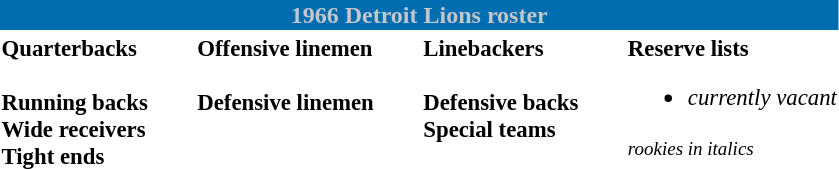<table class="toccolours" style="text-align: left;">
<tr>
<th colspan="7" style="background-color:#006DB0;color:#C3C6CC;text-align:center;">1966 Detroit Lions roster</th>
</tr>
<tr>
<td style="font-size: 95%;" valign="top"><strong>Quarterbacks</strong><br>
<br><strong>Running backs</strong>

<br><strong>Wide receivers</strong>



<br><strong>Tight ends</strong>

</td>
<td style="width: 25px;"></td>
<td style="font-size: 95%;" valign="top"><strong>Offensive linemen</strong><br>




<br><strong>Defensive linemen</strong>




</td>
<td style="width: 25px;"></td>
<td style="font-size: 95%;" valign="top"><strong>Linebackers</strong><br>


<br><strong>Defensive backs</strong>




<br><strong>Special teams</strong>
</td>
<td style="width: 25px;"></td>
<td style="font-size: 95%;" valign="top"><strong>Reserve lists</strong><br><ul><li><em>currently vacant</em></li></ul><small><em>rookies in italics</em></small><br></td>
</tr>
<tr>
<td></td>
</tr>
</table>
